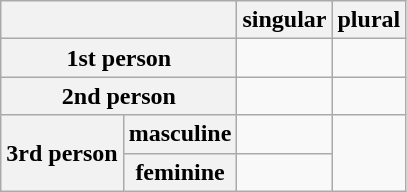<table class="wikitable">
<tr>
<th colspan="2"></th>
<th>singular</th>
<th>plural</th>
</tr>
<tr>
<th colspan="2">1st person</th>
<td></td>
<td></td>
</tr>
<tr>
<th colspan="2">2nd person</th>
<td></td>
<td></td>
</tr>
<tr>
<th rowspan="2">3rd person</th>
<th>masculine</th>
<td></td>
<td rowspan="2"></td>
</tr>
<tr>
<th>feminine</th>
<td></td>
</tr>
</table>
